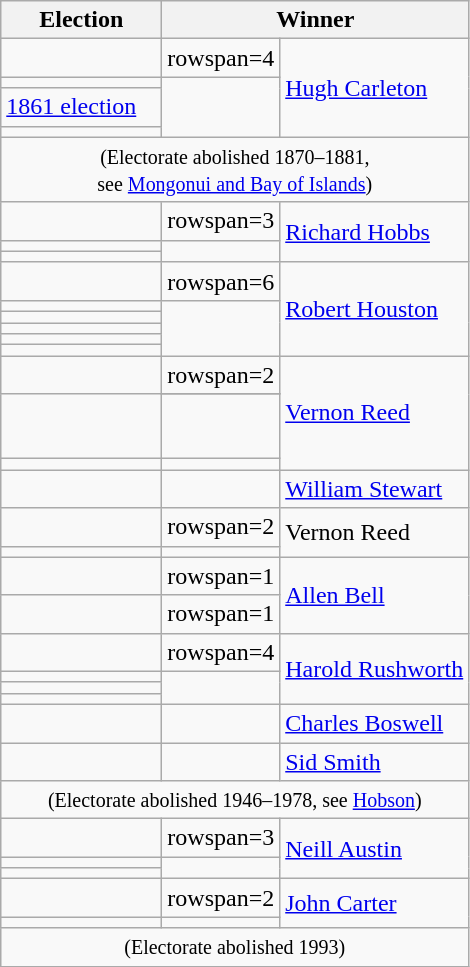<table class="wikitable">
<tr>
<th width=100>Election</th>
<th width=175 colspan=2>Winner</th>
</tr>
<tr>
<td></td>
<td>rowspan=4 </td>
<td rowspan=4><a href='#'>Hugh Carleton</a></td>
</tr>
<tr>
<td></td>
</tr>
<tr>
<td><a href='#'>1861 election</a></td>
</tr>
<tr>
<td></td>
</tr>
<tr>
<td colspan=3 align=center><small>(Electorate abolished 1870–1881,<br> see <a href='#'>Mongonui and Bay of Islands</a>)</small></td>
</tr>
<tr>
<td></td>
<td>rowspan=3 </td>
<td rowspan=3><a href='#'>Richard Hobbs</a></td>
</tr>
<tr>
<td></td>
</tr>
<tr>
<td></td>
</tr>
<tr>
<td></td>
<td>rowspan=6 </td>
<td rowspan=6><a href='#'>Robert Houston</a></td>
</tr>
<tr>
<td></td>
</tr>
<tr>
<td></td>
</tr>
<tr>
<td></td>
</tr>
<tr>
<td></td>
</tr>
<tr>
<td></td>
</tr>
<tr>
<td></td>
<td>rowspan=2 </td>
<td rowspan=4><a href='#'>Vernon Reed</a></td>
</tr>
<tr>
<td rowspan=2 height=36></td>
</tr>
<tr>
<td></td>
</tr>
<tr>
<td></td>
</tr>
<tr>
<td></td>
<td></td>
<td><a href='#'>William Stewart</a></td>
</tr>
<tr>
<td></td>
<td>rowspan=2 </td>
<td rowspan=2>Vernon Reed</td>
</tr>
<tr>
<td></td>
</tr>
<tr>
<td></td>
<td>rowspan=1 </td>
<td rowspan=2><a href='#'>Allen Bell</a></td>
</tr>
<tr>
<td></td>
<td>rowspan=1 </td>
</tr>
<tr>
<td></td>
<td>rowspan=4 </td>
<td rowspan=4><a href='#'>Harold Rushworth</a></td>
</tr>
<tr>
<td></td>
</tr>
<tr>
<td></td>
</tr>
<tr>
<td></td>
</tr>
<tr>
<td></td>
<td></td>
<td rowspan=1><a href='#'>Charles Boswell</a></td>
</tr>
<tr>
<td></td>
<td></td>
<td><a href='#'>Sid Smith</a></td>
</tr>
<tr>
<td colspan=3 align=center><small>(Electorate abolished 1946–1978, see <a href='#'>Hobson</a>)</small></td>
</tr>
<tr>
<td></td>
<td>rowspan=3 </td>
<td rowspan=3><a href='#'>Neill Austin</a></td>
</tr>
<tr>
<td></td>
</tr>
<tr>
<td></td>
</tr>
<tr>
<td></td>
<td>rowspan=2 </td>
<td rowspan=2><a href='#'>John Carter</a></td>
</tr>
<tr>
<td></td>
</tr>
<tr>
<td colspan=3 align=center><small>(Electorate abolished 1993)</small></td>
</tr>
</table>
